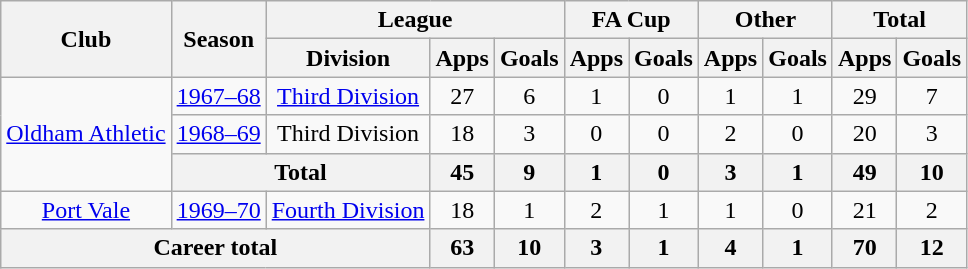<table class="wikitable" style="text-align: center;">
<tr>
<th rowspan="2">Club</th>
<th rowspan="2">Season</th>
<th colspan="3">League</th>
<th colspan="2">FA Cup</th>
<th colspan="2">Other</th>
<th colspan="2">Total</th>
</tr>
<tr>
<th>Division</th>
<th>Apps</th>
<th>Goals</th>
<th>Apps</th>
<th>Goals</th>
<th>Apps</th>
<th>Goals</th>
<th>Apps</th>
<th>Goals</th>
</tr>
<tr>
<td rowspan="3"><a href='#'>Oldham Athletic</a></td>
<td><a href='#'>1967–68</a></td>
<td><a href='#'>Third Division</a></td>
<td>27</td>
<td>6</td>
<td>1</td>
<td>0</td>
<td>1</td>
<td>1</td>
<td>29</td>
<td>7</td>
</tr>
<tr>
<td><a href='#'>1968–69</a></td>
<td>Third Division</td>
<td>18</td>
<td>3</td>
<td>0</td>
<td>0</td>
<td>2</td>
<td>0</td>
<td>20</td>
<td>3</td>
</tr>
<tr>
<th colspan="2">Total</th>
<th>45</th>
<th>9</th>
<th>1</th>
<th>0</th>
<th>3</th>
<th>1</th>
<th>49</th>
<th>10</th>
</tr>
<tr>
<td><a href='#'>Port Vale</a></td>
<td><a href='#'>1969–70</a></td>
<td><a href='#'>Fourth Division</a></td>
<td>18</td>
<td>1</td>
<td>2</td>
<td>1</td>
<td>1</td>
<td>0</td>
<td>21</td>
<td>2</td>
</tr>
<tr>
<th colspan="3">Career total</th>
<th>63</th>
<th>10</th>
<th>3</th>
<th>1</th>
<th>4</th>
<th>1</th>
<th>70</th>
<th>12</th>
</tr>
</table>
